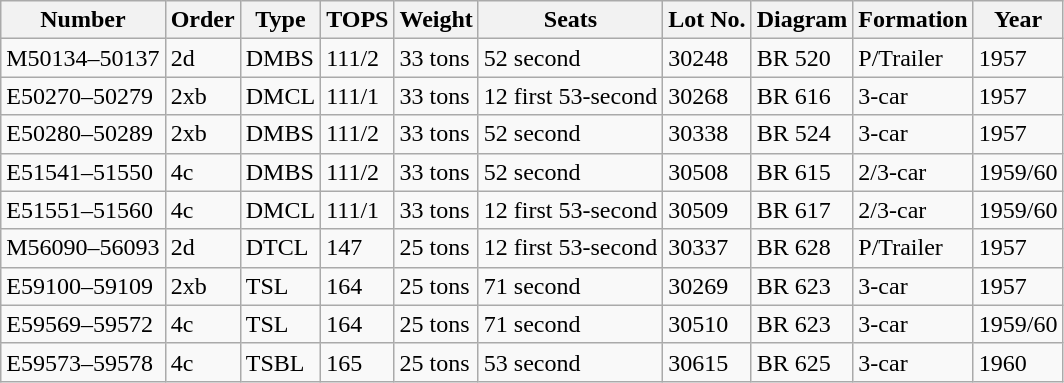<table class="wikitable sortable">
<tr>
<th>Number</th>
<th>Order</th>
<th>Type</th>
<th>TOPS</th>
<th>Weight</th>
<th>Seats</th>
<th>Lot No.</th>
<th>Diagram</th>
<th>Formation</th>
<th>Year</th>
</tr>
<tr>
<td>M50134–50137</td>
<td>2d</td>
<td>DMBS</td>
<td>111/2</td>
<td>33 tons</td>
<td>52 second</td>
<td>30248</td>
<td>BR 520</td>
<td>P/Trailer</td>
<td>1957</td>
</tr>
<tr>
<td>E50270–50279</td>
<td>2xb</td>
<td>DMCL</td>
<td>111/1</td>
<td>33 tons</td>
<td>12 first 53-second</td>
<td>30268</td>
<td>BR 616</td>
<td>3-car</td>
<td>1957</td>
</tr>
<tr>
<td>E50280–50289</td>
<td>2xb</td>
<td>DMBS</td>
<td>111/2</td>
<td>33 tons</td>
<td>52 second</td>
<td>30338</td>
<td>BR 524</td>
<td>3-car</td>
<td>1957</td>
</tr>
<tr>
<td>E51541–51550</td>
<td>4c</td>
<td>DMBS</td>
<td>111/2</td>
<td>33 tons</td>
<td>52 second</td>
<td>30508</td>
<td>BR 615</td>
<td>2/3-car</td>
<td>1959/60</td>
</tr>
<tr>
<td>E51551–51560</td>
<td>4c</td>
<td>DMCL</td>
<td>111/1</td>
<td>33 tons</td>
<td>12 first 53-second</td>
<td>30509</td>
<td>BR 617</td>
<td>2/3-car</td>
<td>1959/60</td>
</tr>
<tr>
<td>M56090–56093</td>
<td>2d</td>
<td>DTCL</td>
<td>147</td>
<td>25 tons</td>
<td>12 first 53-second</td>
<td>30337</td>
<td>BR 628</td>
<td>P/Trailer</td>
<td>1957</td>
</tr>
<tr>
<td>E59100–59109</td>
<td>2xb</td>
<td>TSL</td>
<td>164</td>
<td>25 tons</td>
<td>71 second</td>
<td>30269</td>
<td>BR 623</td>
<td>3-car</td>
<td>1957</td>
</tr>
<tr>
<td>E59569–59572</td>
<td>4c</td>
<td>TSL</td>
<td>164</td>
<td>25 tons</td>
<td>71 second</td>
<td>30510</td>
<td>BR 623</td>
<td>3-car</td>
<td>1959/60</td>
</tr>
<tr>
<td>E59573–59578</td>
<td>4c</td>
<td>TSBL</td>
<td>165</td>
<td>25 tons</td>
<td>53 second</td>
<td>30615</td>
<td>BR 625</td>
<td>3-car</td>
<td>1960</td>
</tr>
</table>
